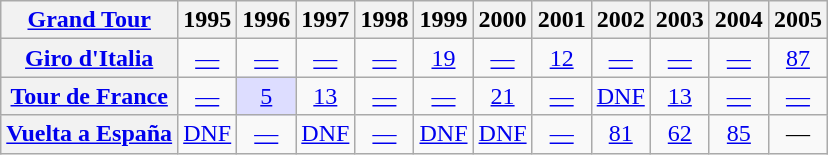<table class="wikitable plainrowheaders">
<tr>
<th scope="col"><a href='#'>Grand Tour</a></th>
<th scope="col">1995</th>
<th scope="col">1996</th>
<th scope="col">1997</th>
<th scope="col">1998</th>
<th scope="col">1999</th>
<th scope="col">2000</th>
<th scope="col">2001</th>
<th scope="col">2002</th>
<th scope="col">2003</th>
<th scope="col">2004</th>
<th scope="col">2005</th>
</tr>
<tr style="text-align:center;">
<th scope="row"> <a href='#'>Giro d'Italia</a></th>
<td><a href='#'>—</a></td>
<td><a href='#'>—</a></td>
<td><a href='#'>—</a></td>
<td><a href='#'>—</a></td>
<td><a href='#'>19</a></td>
<td><a href='#'>—</a></td>
<td><a href='#'>12</a></td>
<td><a href='#'>—</a></td>
<td><a href='#'>—</a></td>
<td><a href='#'>—</a></td>
<td><a href='#'>87</a></td>
</tr>
<tr style="text-align:center;">
<th scope="row"> <a href='#'>Tour de France</a></th>
<td><a href='#'>—</a></td>
<td align="center" style="background:#ddddff;"><a href='#'>5</a></td>
<td><a href='#'>13</a></td>
<td><a href='#'>—</a></td>
<td><a href='#'>—</a></td>
<td><a href='#'>21</a></td>
<td><a href='#'>—</a></td>
<td><a href='#'>DNF</a></td>
<td><a href='#'>13</a></td>
<td><a href='#'>—</a></td>
<td><a href='#'>—</a></td>
</tr>
<tr style="text-align:center;">
<th scope="row"> <a href='#'>Vuelta a España</a></th>
<td><a href='#'>DNF</a></td>
<td><a href='#'>—</a></td>
<td><a href='#'>DNF</a></td>
<td><a href='#'>—</a></td>
<td><a href='#'>DNF</a></td>
<td><a href='#'>DNF</a></td>
<td><a href='#'>—</a></td>
<td><a href='#'>81</a></td>
<td><a href='#'>62</a></td>
<td><a href='#'>85</a></td>
<td>—</td>
</tr>
</table>
